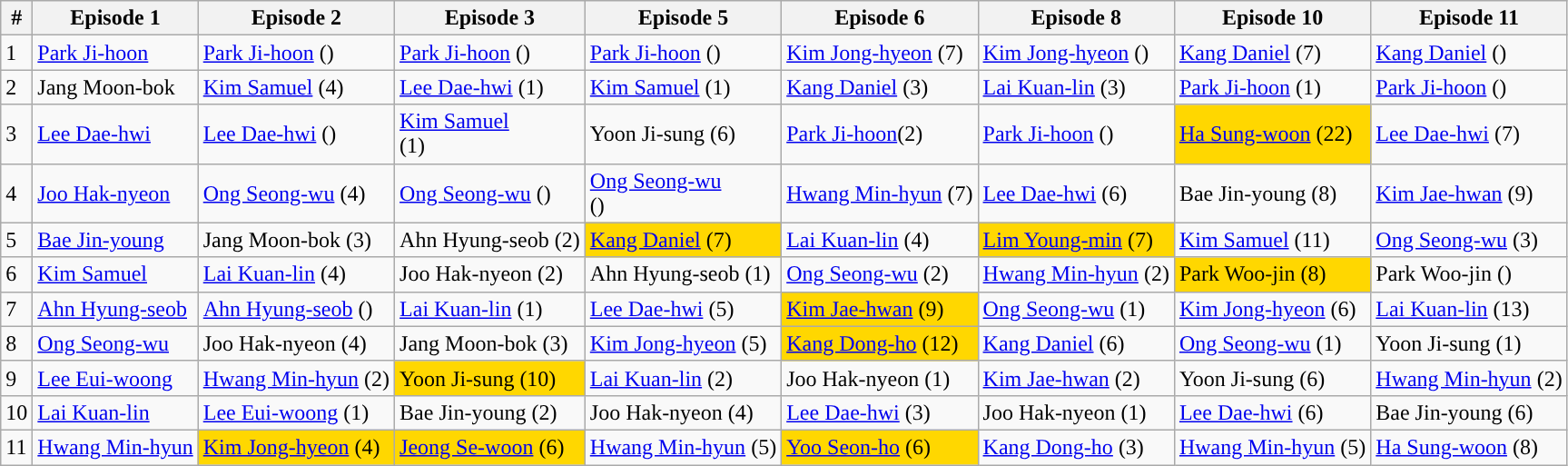<table class="wikitable">
<tr>
<th>#</th>
<th>Episode 1</th>
<th>Episode 2</th>
<th>Episode 3</th>
<th>Episode 5</th>
<th>Episode 6</th>
<th>Episode 8</th>
<th>Episode 10</th>
<th>Episode 11</th>
</tr>
<tr>
<td>1</td>
<td><a href='#'>Park Ji-hoon</a></td>
<td><a href='#'>Park Ji-hoon</a> ()</td>
<td><a href='#'>Park Ji-hoon</a> ()</td>
<td><a href='#'>Park Ji-hoon</a> ()</td>
<td><a href='#'>Kim Jong-hyeon</a> (7)</td>
<td><a href='#'>Kim Jong-hyeon</a> ()</td>
<td><a href='#'>Kang Daniel</a> (7)</td>
<td><a href='#'>Kang Daniel</a> ()</td>
</tr>
<tr>
<td>2</td>
<td>Jang Moon-bok</td>
<td><a href='#'>Kim Samuel</a>       (4)</td>
<td><a href='#'>Lee Dae-hwi</a> (1)</td>
<td><a href='#'>Kim Samuel</a>      (1)</td>
<td><a href='#'>Kang Daniel</a> (3)</td>
<td><a href='#'>Lai Kuan-lin</a> (3)</td>
<td><a href='#'>Park Ji-hoon</a> (1)</td>
<td><a href='#'>Park Ji-hoon</a> ()</td>
</tr>
<tr>
<td>3</td>
<td><a href='#'>Lee Dae-hwi</a></td>
<td><a href='#'>Lee Dae-hwi</a>  ()</td>
<td><a href='#'>Kim Samuel</a><br>(1)</td>
<td>Yoon Ji-sung (6)</td>
<td><a href='#'>Park Ji-hoon</a>(2)</td>
<td><a href='#'>Park Ji-hoon</a> ()</td>
<td style="background:gold"><a href='#'>Ha Sung-woon</a> (22)</td>
<td><a href='#'>Lee Dae-hwi</a> (7)</td>
</tr>
<tr>
<td>4</td>
<td><a href='#'>Joo Hak-nyeon</a></td>
<td><a href='#'>Ong Seong-wu</a> (4)</td>
<td><a href='#'>Ong Seong-wu</a> ()</td>
<td><a href='#'>Ong Seong-wu</a><br>()</td>
<td><a href='#'>Hwang Min-hyun</a> (7)</td>
<td><a href='#'>Lee Dae-hwi</a> (6)</td>
<td>Bae Jin-young (8)</td>
<td><a href='#'>Kim Jae-hwan</a> (9)</td>
</tr>
<tr>
<td>5</td>
<td><a href='#'>Bae Jin-young</a></td>
<td>Jang Moon-bok (3)</td>
<td>Ahn Hyung-seob (2)</td>
<td style="background:gold"><a href='#'>Kang Daniel</a> (7)</td>
<td><a href='#'>Lai Kuan-lin</a> (4)</td>
<td style="background:gold"><a href='#'>Lim Young-min</a> (7)</td>
<td><a href='#'>Kim Samuel</a> (11)</td>
<td><a href='#'>Ong Seong-wu</a>  (3)</td>
</tr>
<tr>
<td>6</td>
<td><a href='#'>Kim Samuel</a></td>
<td><a href='#'>Lai Kuan-lin</a> (4)</td>
<td>Joo Hak-nyeon (2)</td>
<td>Ahn Hyung-seob (1)</td>
<td><a href='#'>Ong Seong-wu</a> (2)</td>
<td><a href='#'>Hwang Min-hyun</a> (2)</td>
<td style="background:gold">Park Woo-jin (8)</td>
<td>Park Woo-jin ()</td>
</tr>
<tr>
<td>7</td>
<td><a href='#'>Ahn Hyung-seob</a></td>
<td><a href='#'>Ahn Hyung-seob</a> ()</td>
<td><a href='#'>Lai Kuan-lin</a> (1)</td>
<td><a href='#'>Lee Dae-hwi</a> (5)</td>
<td style="background:gold"><a href='#'>Kim Jae-hwan</a> (9)</td>
<td><a href='#'>Ong Seong-wu</a> (1)</td>
<td><a href='#'>Kim Jong-hyeon</a> (6)</td>
<td><a href='#'>Lai Kuan-lin</a> (13)</td>
</tr>
<tr>
<td>8</td>
<td><a href='#'>Ong Seong-wu</a></td>
<td>Joo Hak-nyeon (4)</td>
<td>Jang Moon-bok (3)</td>
<td><a href='#'>Kim Jong-hyeon</a> (5)</td>
<td style="background:gold"><a href='#'>Kang Dong-ho</a> (12)</td>
<td><a href='#'>Kang Daniel</a> (6)</td>
<td><a href='#'>Ong Seong-wu</a> (1)</td>
<td>Yoon Ji-sung (1)</td>
</tr>
<tr>
<td>9</td>
<td><a href='#'>Lee Eui-woong</a></td>
<td><a href='#'>Hwang Min-hyun</a> (2)</td>
<td style="background:gold">Yoon Ji-sung (10)</td>
<td><a href='#'>Lai Kuan-lin</a> (2)</td>
<td>Joo Hak-nyeon (1)</td>
<td><a href='#'>Kim Jae-hwan</a> (2)</td>
<td>Yoon Ji-sung (6)</td>
<td><a href='#'>Hwang Min-hyun</a> (2)</td>
</tr>
<tr>
<td>10</td>
<td><a href='#'>Lai Kuan-lin</a></td>
<td><a href='#'>Lee Eui-woong</a> (1)</td>
<td>Bae Jin-young (2)</td>
<td>Joo Hak-nyeon (4)</td>
<td><a href='#'>Lee Dae-hwi</a> (3)</td>
<td>Joo Hak-nyeon (1)</td>
<td><a href='#'>Lee Dae-hwi</a> (6)</td>
<td>Bae Jin-young (6)</td>
</tr>
<tr>
<td>11</td>
<td><a href='#'>Hwang Min-hyun</a></td>
<td style="background:gold"><a href='#'>Kim Jong-hyeon</a> (4)</td>
<td style="background:gold"><a href='#'>Jeong Se-woon</a> (6)</td>
<td><a href='#'>Hwang Min-hyun</a> (5)</td>
<td style="background:gold"><a href='#'>Yoo Seon-ho</a> (6)</td>
<td><a href='#'>Kang Dong-ho</a> (3)</td>
<td><a href='#'>Hwang Min-hyun</a> (5)</td>
<td><a href='#'>Ha Sung-woon</a> (8)</td>
</tr>
</table>
